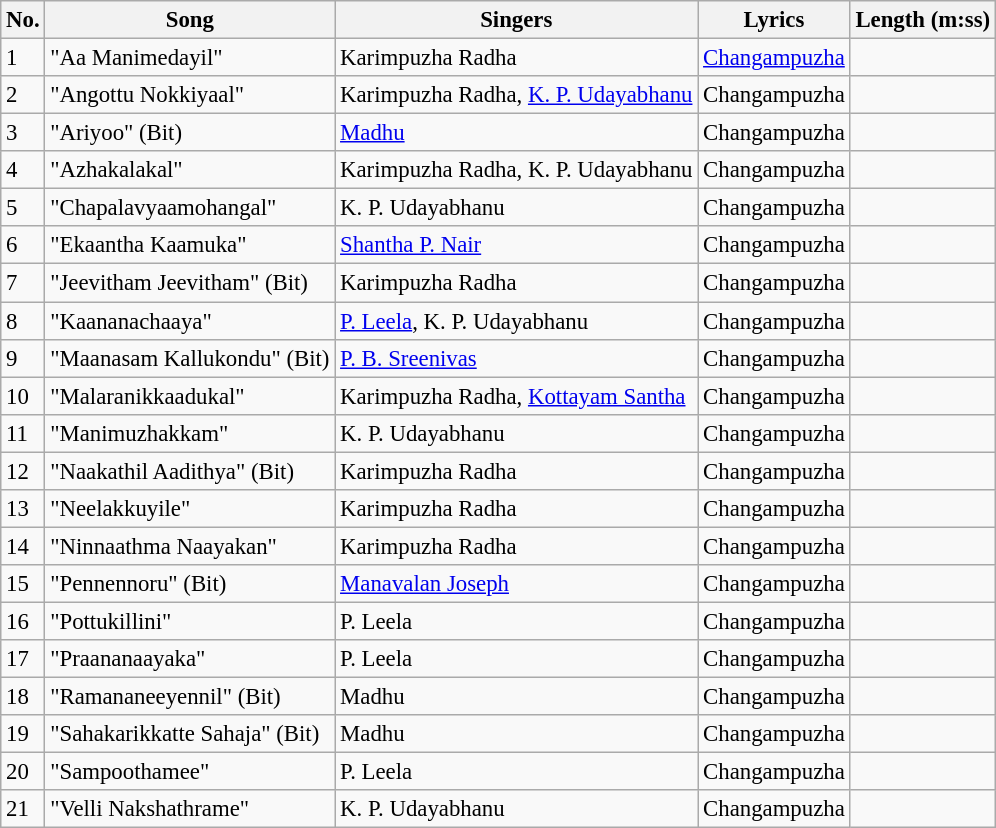<table class="wikitable" style="font-size:95%;">
<tr>
<th>No.</th>
<th>Song</th>
<th>Singers</th>
<th>Lyrics</th>
<th>Length (m:ss)</th>
</tr>
<tr>
<td>1</td>
<td>"Aa Manimedayil"</td>
<td>Karimpuzha Radha</td>
<td><a href='#'>Changampuzha</a></td>
<td></td>
</tr>
<tr>
<td>2</td>
<td>"Angottu Nokkiyaal"</td>
<td>Karimpuzha Radha, <a href='#'>K. P. Udayabhanu</a></td>
<td>Changampuzha</td>
<td></td>
</tr>
<tr>
<td>3</td>
<td>"Ariyoo" (Bit)</td>
<td><a href='#'>Madhu</a></td>
<td>Changampuzha</td>
<td></td>
</tr>
<tr>
<td>4</td>
<td>"Azhakalakal"</td>
<td>Karimpuzha Radha, K. P. Udayabhanu</td>
<td>Changampuzha</td>
<td></td>
</tr>
<tr>
<td>5</td>
<td>"Chapalavyaamohangal"</td>
<td>K. P. Udayabhanu</td>
<td>Changampuzha</td>
<td></td>
</tr>
<tr>
<td>6</td>
<td>"Ekaantha Kaamuka"</td>
<td><a href='#'>Shantha P. Nair</a></td>
<td>Changampuzha</td>
<td></td>
</tr>
<tr>
<td>7</td>
<td>"Jeevitham Jeevitham" (Bit)</td>
<td>Karimpuzha Radha</td>
<td>Changampuzha</td>
<td></td>
</tr>
<tr>
<td>8</td>
<td>"Kaananachaaya"</td>
<td><a href='#'>P. Leela</a>, K. P. Udayabhanu</td>
<td>Changampuzha</td>
<td></td>
</tr>
<tr>
<td>9</td>
<td>"Maanasam Kallukondu" (Bit)</td>
<td><a href='#'>P. B. Sreenivas</a></td>
<td>Changampuzha</td>
<td></td>
</tr>
<tr>
<td>10</td>
<td>"Malaranikkaadukal"</td>
<td>Karimpuzha Radha, <a href='#'>Kottayam Santha</a></td>
<td>Changampuzha</td>
<td></td>
</tr>
<tr>
<td>11</td>
<td>"Manimuzhakkam"</td>
<td>K. P. Udayabhanu</td>
<td>Changampuzha</td>
<td></td>
</tr>
<tr>
<td>12</td>
<td>"Naakathil Aadithya" (Bit)</td>
<td>Karimpuzha Radha</td>
<td>Changampuzha</td>
<td></td>
</tr>
<tr>
<td>13</td>
<td>"Neelakkuyile"</td>
<td>Karimpuzha Radha</td>
<td>Changampuzha</td>
<td></td>
</tr>
<tr>
<td>14</td>
<td>"Ninnaathma Naayakan"</td>
<td>Karimpuzha Radha</td>
<td>Changampuzha</td>
<td></td>
</tr>
<tr>
<td>15</td>
<td>"Pennennoru" (Bit)</td>
<td><a href='#'>Manavalan Joseph</a></td>
<td>Changampuzha</td>
<td></td>
</tr>
<tr>
<td>16</td>
<td>"Pottukillini"</td>
<td>P. Leela</td>
<td>Changampuzha</td>
<td></td>
</tr>
<tr>
<td>17</td>
<td>"Praananaayaka"</td>
<td>P. Leela</td>
<td>Changampuzha</td>
<td></td>
</tr>
<tr>
<td>18</td>
<td>"Ramananeeyennil" (Bit)</td>
<td>Madhu</td>
<td>Changampuzha</td>
<td></td>
</tr>
<tr>
<td>19</td>
<td>"Sahakarikkatte Sahaja" (Bit)</td>
<td>Madhu</td>
<td>Changampuzha</td>
<td></td>
</tr>
<tr>
<td>20</td>
<td>"Sampoothamee"</td>
<td>P. Leela</td>
<td>Changampuzha</td>
<td></td>
</tr>
<tr>
<td>21</td>
<td>"Velli Nakshathrame"</td>
<td>K. P. Udayabhanu</td>
<td>Changampuzha</td>
<td></td>
</tr>
</table>
